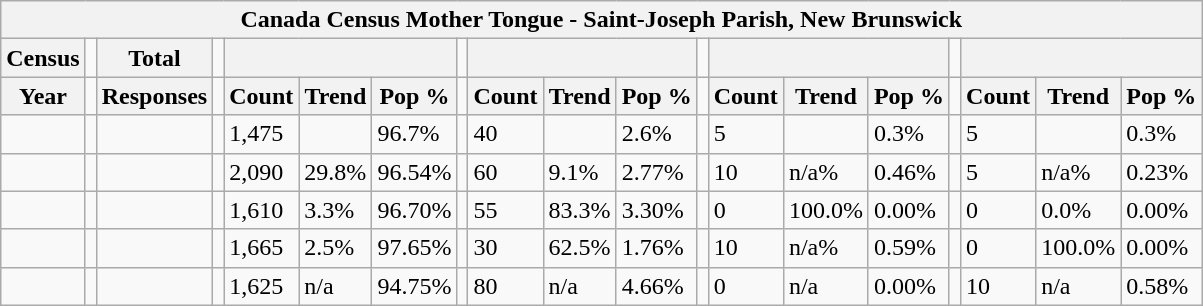<table class="wikitable">
<tr>
<th colspan="19">Canada Census Mother Tongue - Saint-Joseph Parish, New Brunswick</th>
</tr>
<tr>
<th>Census</th>
<td></td>
<th>Total</th>
<td colspan="1"></td>
<th colspan="3"></th>
<td colspan="1"></td>
<th colspan="3"></th>
<td colspan="1"></td>
<th colspan="3"></th>
<td colspan="1"></td>
<th colspan="3"></th>
</tr>
<tr>
<th>Year</th>
<td></td>
<th>Responses</th>
<td></td>
<th>Count</th>
<th>Trend</th>
<th>Pop %</th>
<td></td>
<th>Count</th>
<th>Trend</th>
<th>Pop %</th>
<td></td>
<th>Count</th>
<th>Trend</th>
<th>Pop %</th>
<td></td>
<th>Count</th>
<th>Trend</th>
<th>Pop %</th>
</tr>
<tr>
<td></td>
<td></td>
<td></td>
<td></td>
<td>1,475</td>
<td></td>
<td>96.7%</td>
<td></td>
<td>40</td>
<td></td>
<td>2.6%</td>
<td></td>
<td>5</td>
<td></td>
<td>0.3%</td>
<td></td>
<td>5</td>
<td></td>
<td>0.3%</td>
</tr>
<tr>
<td></td>
<td></td>
<td></td>
<td></td>
<td>2,090</td>
<td> 29.8%</td>
<td>96.54%</td>
<td></td>
<td>60</td>
<td> 9.1%</td>
<td>2.77%</td>
<td></td>
<td>10</td>
<td> n/a%</td>
<td>0.46%</td>
<td></td>
<td>5</td>
<td> n/a%</td>
<td>0.23%</td>
</tr>
<tr>
<td></td>
<td></td>
<td></td>
<td></td>
<td>1,610</td>
<td> 3.3%</td>
<td>96.70%</td>
<td></td>
<td>55</td>
<td> 83.3%</td>
<td>3.30%</td>
<td></td>
<td>0</td>
<td> 100.0%</td>
<td>0.00%</td>
<td></td>
<td>0</td>
<td> 0.0%</td>
<td>0.00%</td>
</tr>
<tr>
<td></td>
<td></td>
<td></td>
<td></td>
<td>1,665</td>
<td> 2.5%</td>
<td>97.65%</td>
<td></td>
<td>30</td>
<td> 62.5%</td>
<td>1.76%</td>
<td></td>
<td>10</td>
<td> n/a%</td>
<td>0.59%</td>
<td></td>
<td>0</td>
<td> 100.0%</td>
<td>0.00%</td>
</tr>
<tr>
<td></td>
<td></td>
<td></td>
<td></td>
<td>1,625</td>
<td>n/a</td>
<td>94.75%</td>
<td></td>
<td>80</td>
<td>n/a</td>
<td>4.66%</td>
<td></td>
<td>0</td>
<td>n/a</td>
<td>0.00%</td>
<td></td>
<td>10</td>
<td>n/a</td>
<td>0.58%</td>
</tr>
</table>
